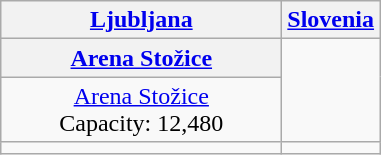<table class="wikitable" style="text-align:center;">
<tr>
<th><a href='#'>Ljubljana</a></th>
<th><a href='#'>Slovenia</a></th>
</tr>
<tr>
<th width=180><a href='#'>Arena Stožice</a></th>
<td rowspan=2></td>
</tr>
<tr>
<td><a href='#'>Arena Stožice</a><br>Capacity: 12,480</td>
</tr>
<tr>
<td></td>
</tr>
</table>
